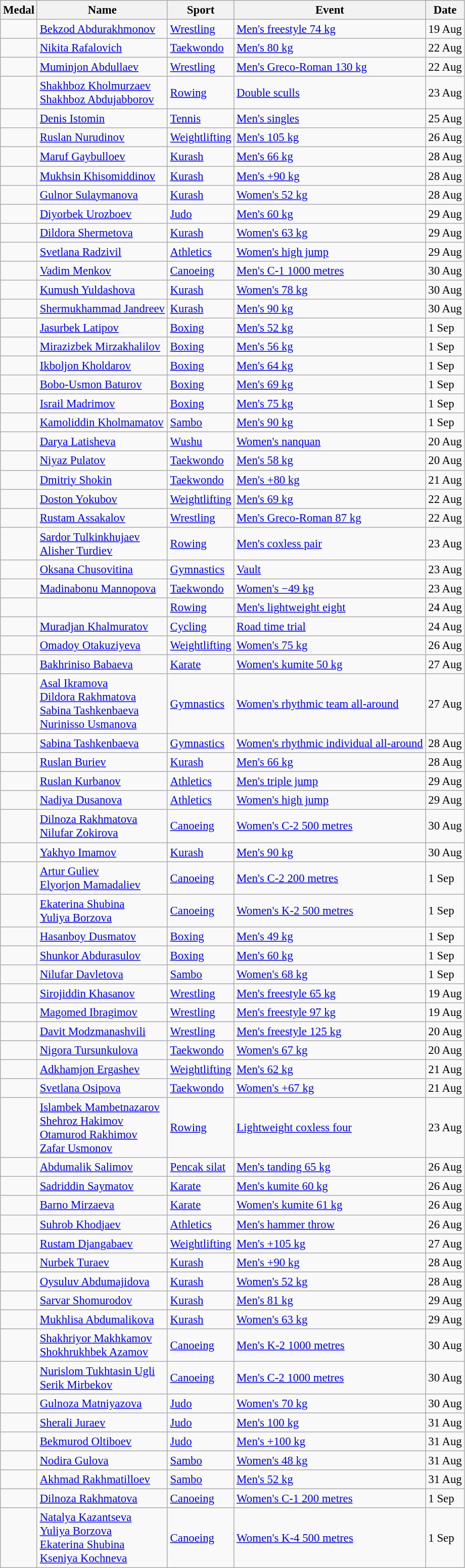<table class="wikitable sortable"  style="font-size:95%">
<tr>
<th>Medal</th>
<th>Name</th>
<th>Sport</th>
<th>Event</th>
<th>Date</th>
</tr>
<tr>
<td></td>
<td><a href='#'>Bekzod Abdurakhmonov</a></td>
<td><a href='#'>Wrestling</a></td>
<td><a href='#'>Men's freestyle 74 kg</a></td>
<td>19 Aug</td>
</tr>
<tr>
<td></td>
<td><a href='#'>Nikita Rafalovich</a></td>
<td><a href='#'>Taekwondo</a></td>
<td><a href='#'>Men's 80 kg</a></td>
<td>22 Aug</td>
</tr>
<tr>
<td></td>
<td><a href='#'>Muminjon Abdullaev</a></td>
<td><a href='#'>Wrestling</a></td>
<td><a href='#'>Men's Greco-Roman 130 kg</a></td>
<td>22 Aug</td>
</tr>
<tr>
<td></td>
<td><a href='#'>Shakhboz Kholmurzaev</a><br><a href='#'>Shakhboz Abdujabborov</a></td>
<td><a href='#'>Rowing</a></td>
<td><a href='#'>Double sculls</a></td>
<td>23 Aug</td>
</tr>
<tr>
<td></td>
<td><a href='#'>Denis Istomin</a></td>
<td><a href='#'>Tennis</a></td>
<td><a href='#'>Men's singles</a></td>
<td>25 Aug</td>
</tr>
<tr>
<td></td>
<td><a href='#'>Ruslan Nurudinov</a></td>
<td><a href='#'>Weightlifting</a></td>
<td><a href='#'>Men's 105 kg</a></td>
<td>26 Aug</td>
</tr>
<tr>
<td></td>
<td><a href='#'>Maruf Gaybulloev</a></td>
<td><a href='#'>Kurash</a></td>
<td><a href='#'>Men's 66 kg</a></td>
<td>28 Aug</td>
</tr>
<tr>
<td></td>
<td><a href='#'>Mukhsin Khisomiddinov</a></td>
<td><a href='#'>Kurash</a></td>
<td><a href='#'>Men's +90 kg</a></td>
<td>28 Aug</td>
</tr>
<tr>
<td></td>
<td><a href='#'>Gulnor Sulaymanova</a></td>
<td><a href='#'>Kurash</a></td>
<td><a href='#'>Women's 52 kg</a></td>
<td>28 Aug</td>
</tr>
<tr>
<td></td>
<td><a href='#'>Diyorbek Urozboev</a></td>
<td><a href='#'>Judo</a></td>
<td><a href='#'>Men's 60 kg</a></td>
<td>29 Aug</td>
</tr>
<tr>
<td></td>
<td><a href='#'>Dildora Shermetova</a></td>
<td><a href='#'>Kurash</a></td>
<td><a href='#'>Women's 63 kg</a></td>
<td>29 Aug</td>
</tr>
<tr>
<td></td>
<td><a href='#'>Svetlana Radzivil</a></td>
<td><a href='#'>Athletics</a></td>
<td><a href='#'>Women's high jump</a></td>
<td>29 Aug</td>
</tr>
<tr>
<td></td>
<td><a href='#'>Vadim Menkov</a></td>
<td><a href='#'>Canoeing</a></td>
<td><a href='#'>Men's C-1 1000 metres</a></td>
<td>30 Aug</td>
</tr>
<tr>
<td></td>
<td><a href='#'>Kumush Yuldashova</a></td>
<td><a href='#'>Kurash</a></td>
<td><a href='#'>Women's 78 kg</a></td>
<td>30 Aug</td>
</tr>
<tr>
<td></td>
<td><a href='#'>Shermukhammad Jandreev</a></td>
<td><a href='#'>Kurash</a></td>
<td><a href='#'>Men's 90 kg</a></td>
<td>30 Aug</td>
</tr>
<tr>
<td></td>
<td><a href='#'>Jasurbek Latipov</a></td>
<td><a href='#'>Boxing</a></td>
<td><a href='#'>Men's 52 kg</a></td>
<td>1 Sep</td>
</tr>
<tr>
<td></td>
<td><a href='#'>Mirazizbek Mirzakhalilov</a></td>
<td><a href='#'>Boxing</a></td>
<td><a href='#'>Men's 56 kg</a></td>
<td>1 Sep</td>
</tr>
<tr>
<td></td>
<td><a href='#'>Ikboljon Kholdarov</a></td>
<td><a href='#'>Boxing</a></td>
<td><a href='#'>Men's 64 kg</a></td>
<td>1 Sep</td>
</tr>
<tr>
<td></td>
<td><a href='#'>Bobo-Usmon Baturov</a></td>
<td><a href='#'>Boxing</a></td>
<td><a href='#'>Men's 69 kg</a></td>
<td>1 Sep</td>
</tr>
<tr>
<td></td>
<td><a href='#'>Israil Madrimov</a></td>
<td><a href='#'>Boxing</a></td>
<td><a href='#'>Men's 75 kg</a></td>
<td>1 Sep</td>
</tr>
<tr>
<td></td>
<td><a href='#'>Kamoliddin Kholmamatov</a></td>
<td><a href='#'>Sambo</a></td>
<td><a href='#'>Men's 90 kg</a></td>
<td>1 Sep</td>
</tr>
<tr>
<td></td>
<td><a href='#'>Darya Latisheva</a></td>
<td><a href='#'>Wushu</a></td>
<td><a href='#'>Women's nanquan</a></td>
<td>20 Aug</td>
</tr>
<tr>
<td></td>
<td><a href='#'>Niyaz Pulatov</a></td>
<td><a href='#'>Taekwondo</a></td>
<td><a href='#'>Men's 58 kg</a></td>
<td>20 Aug</td>
</tr>
<tr>
<td></td>
<td><a href='#'>Dmitriy Shokin</a></td>
<td><a href='#'>Taekwondo</a></td>
<td><a href='#'>Men's +80 kg</a></td>
<td>21 Aug</td>
</tr>
<tr>
<td></td>
<td><a href='#'>Doston Yokubov</a></td>
<td><a href='#'>Weightlifting</a></td>
<td><a href='#'>Men's 69 kg</a></td>
<td>22 Aug</td>
</tr>
<tr>
<td></td>
<td><a href='#'>Rustam Assakalov</a></td>
<td><a href='#'>Wrestling</a></td>
<td><a href='#'>Men's Greco-Roman 87 kg</a></td>
<td>22 Aug</td>
</tr>
<tr>
<td></td>
<td><a href='#'>Sardor Tulkinkhujaev</a><br><a href='#'>Alisher Turdiev</a></td>
<td><a href='#'>Rowing</a></td>
<td><a href='#'>Men's coxless pair</a></td>
<td>23 Aug</td>
</tr>
<tr>
<td></td>
<td><a href='#'>Oksana Chusovitina</a></td>
<td><a href='#'>Gymnastics</a></td>
<td><a href='#'>Vault</a></td>
<td>23 Aug</td>
</tr>
<tr>
<td></td>
<td><a href='#'>Madinabonu Mannopova</a></td>
<td><a href='#'>Taekwondo</a></td>
<td><a href='#'>Women's −49 kg</a></td>
<td>23 Aug</td>
</tr>
<tr>
<td></td>
<td></td>
<td><a href='#'>Rowing</a></td>
<td><a href='#'>Men's lightweight eight</a></td>
<td>24 Aug</td>
</tr>
<tr>
<td></td>
<td><a href='#'>Muradjan Khalmuratov</a></td>
<td><a href='#'>Cycling</a></td>
<td><a href='#'>Road time trial</a></td>
<td>24 Aug</td>
</tr>
<tr>
<td></td>
<td><a href='#'>Omadoy Otakuziyeva</a></td>
<td><a href='#'>Weightlifting</a></td>
<td><a href='#'>Women's 75 kg</a></td>
<td>26 Aug</td>
</tr>
<tr>
<td></td>
<td><a href='#'>Bakhriniso Babaeva</a></td>
<td><a href='#'>Karate</a></td>
<td><a href='#'>Women's kumite 50 kg</a></td>
<td>27 Aug</td>
</tr>
<tr>
<td></td>
<td><a href='#'>Asal Ikramova</a><br><a href='#'>Dildora Rakhmatova</a><br><a href='#'>Sabina Tashkenbaeva</a><br><a href='#'>Nurinisso Usmanova</a></td>
<td><a href='#'>Gymnastics</a></td>
<td><a href='#'>Women's rhythmic team all-around</a></td>
<td>27 Aug</td>
</tr>
<tr>
<td></td>
<td><a href='#'>Sabina Tashkenbaeva</a></td>
<td><a href='#'>Gymnastics</a></td>
<td><a href='#'>Women's rhythmic individual all-around</a></td>
<td>28 Aug</td>
</tr>
<tr>
<td></td>
<td><a href='#'>Ruslan Buriev</a></td>
<td><a href='#'>Kurash</a></td>
<td><a href='#'>Men's 66 kg</a></td>
<td>28 Aug</td>
</tr>
<tr>
<td></td>
<td><a href='#'>Ruslan Kurbanov</a></td>
<td><a href='#'>Athletics</a></td>
<td><a href='#'>Men's triple jump</a></td>
<td>29 Aug</td>
</tr>
<tr>
<td></td>
<td><a href='#'>Nadiya Dusanova</a></td>
<td><a href='#'>Athletics</a></td>
<td><a href='#'>Women's high jump</a></td>
<td>29 Aug</td>
</tr>
<tr>
<td></td>
<td><a href='#'>Dilnoza Rakhmatova</a><br><a href='#'>Nilufar Zokirova</a></td>
<td><a href='#'>Canoeing</a></td>
<td><a href='#'>Women's C-2 500 metres</a></td>
<td>30 Aug</td>
</tr>
<tr>
<td></td>
<td><a href='#'>Yakhyo Imamov</a></td>
<td><a href='#'>Kurash</a></td>
<td><a href='#'>Men's 90 kg</a></td>
<td>30 Aug</td>
</tr>
<tr>
<td></td>
<td><a href='#'>Artur Guliev</a><br><a href='#'>Elyorjon Mamadaliev</a></td>
<td><a href='#'>Canoeing</a></td>
<td><a href='#'>Men's C-2 200 metres</a></td>
<td>1 Sep</td>
</tr>
<tr>
<td></td>
<td><a href='#'>Ekaterina Shubina</a><br><a href='#'>Yuliya Borzova</a></td>
<td><a href='#'>Canoeing</a></td>
<td><a href='#'>Women's K-2 500 metres</a></td>
<td>1 Sep</td>
</tr>
<tr>
<td></td>
<td><a href='#'>Hasanboy Dusmatov</a></td>
<td><a href='#'>Boxing</a></td>
<td><a href='#'>Men's 49 kg</a></td>
<td>1 Sep</td>
</tr>
<tr>
<td></td>
<td><a href='#'>Shunkor Abdurasulov</a></td>
<td><a href='#'>Boxing</a></td>
<td><a href='#'>Men's 60 kg</a></td>
<td>1 Sep</td>
</tr>
<tr>
<td></td>
<td><a href='#'>Nilufar Davletova</a></td>
<td><a href='#'>Sambo</a></td>
<td><a href='#'>Women's 68 kg</a></td>
<td>1 Sep</td>
</tr>
<tr>
<td></td>
<td><a href='#'>Sirojiddin Khasanov</a></td>
<td><a href='#'>Wrestling</a></td>
<td><a href='#'>Men's freestyle 65 kg</a></td>
<td>19 Aug</td>
</tr>
<tr>
<td></td>
<td><a href='#'>Magomed Ibragimov</a></td>
<td><a href='#'>Wrestling</a></td>
<td><a href='#'>Men's freestyle 97 kg</a></td>
<td>19 Aug</td>
</tr>
<tr>
<td></td>
<td><a href='#'>Davit Modzmanashvili</a></td>
<td><a href='#'>Wrestling</a></td>
<td><a href='#'>Men's freestyle 125 kg</a></td>
<td>20 Aug</td>
</tr>
<tr>
<td></td>
<td><a href='#'>Nigora Tursunkulova</a></td>
<td><a href='#'>Taekwondo</a></td>
<td><a href='#'>Women's 67 kg</a></td>
<td>20 Aug</td>
</tr>
<tr>
<td></td>
<td><a href='#'>Adkhamjon Ergashev</a></td>
<td><a href='#'>Weightlifting</a></td>
<td><a href='#'>Men's 62 kg</a></td>
<td>21 Aug</td>
</tr>
<tr>
<td></td>
<td><a href='#'>Svetlana Osipova</a></td>
<td><a href='#'>Taekwondo</a></td>
<td><a href='#'>Women's +67 kg</a></td>
<td>21 Aug</td>
</tr>
<tr>
<td></td>
<td><a href='#'>Islambek Mambetnazarov</a><br><a href='#'>Shehroz Hakimov</a><br><a href='#'>Otamurod Rakhimov</a><br><a href='#'>Zafar Usmonov</a></td>
<td><a href='#'>Rowing</a></td>
<td><a href='#'>Lightweight coxless four</a></td>
<td>23 Aug</td>
</tr>
<tr>
<td></td>
<td><a href='#'>Abdumalik Salimov</a></td>
<td><a href='#'>Pencak silat</a></td>
<td><a href='#'>Men's tanding 65 kg</a></td>
<td>26 Aug</td>
</tr>
<tr>
<td></td>
<td><a href='#'>Sadriddin Saymatov</a></td>
<td><a href='#'>Karate</a></td>
<td><a href='#'>Men's kumite 60 kg</a></td>
<td>26 Aug</td>
</tr>
<tr>
<td></td>
<td><a href='#'>Barno Mirzaeva</a></td>
<td><a href='#'>Karate</a></td>
<td><a href='#'>Women's kumite 61 kg</a></td>
<td>26 Aug</td>
</tr>
<tr>
<td></td>
<td><a href='#'>Suhrob Khodjaev</a></td>
<td><a href='#'>Athletics</a></td>
<td><a href='#'>Men's hammer throw</a></td>
<td>26 Aug</td>
</tr>
<tr>
<td></td>
<td><a href='#'>Rustam Djangabaev</a></td>
<td><a href='#'>Weightlifting</a></td>
<td><a href='#'>Men's +105 kg</a></td>
<td>27 Aug</td>
</tr>
<tr>
<td></td>
<td><a href='#'>Nurbek Turaev</a></td>
<td><a href='#'>Kurash</a></td>
<td><a href='#'>Men's +90 kg</a></td>
<td>28 Aug</td>
</tr>
<tr>
<td></td>
<td><a href='#'>Oysuluv Abdumajidova</a></td>
<td><a href='#'>Kurash</a></td>
<td><a href='#'>Women's 52 kg</a></td>
<td>28 Aug</td>
</tr>
<tr>
<td></td>
<td><a href='#'>Sarvar Shomurodov</a></td>
<td><a href='#'>Kurash</a></td>
<td><a href='#'>Men's 81 kg</a></td>
<td>29 Aug</td>
</tr>
<tr>
<td></td>
<td><a href='#'>Mukhlisa Abdumalikova</a></td>
<td><a href='#'>Kurash</a></td>
<td><a href='#'>Women's 63 kg</a></td>
<td>29 Aug</td>
</tr>
<tr>
<td></td>
<td><a href='#'>Shakhriyor Makhkamov</a><br><a href='#'>Shokhrukhbek Azamov</a></td>
<td><a href='#'>Canoeing</a></td>
<td><a href='#'>Men's K-2 1000 metres</a></td>
<td>30 Aug</td>
</tr>
<tr>
<td></td>
<td><a href='#'>Nurislom Tukhtasin Ugli</a><br><a href='#'>Serik Mirbekov</a></td>
<td><a href='#'>Canoeing</a></td>
<td><a href='#'>Men's C-2 1000 metres</a></td>
<td>30 Aug</td>
</tr>
<tr>
<td></td>
<td><a href='#'>Gulnoza Matniyazova</a></td>
<td><a href='#'>Judo</a></td>
<td><a href='#'>Women's 70 kg</a></td>
<td>30 Aug</td>
</tr>
<tr>
<td></td>
<td><a href='#'>Sherali Juraev</a></td>
<td><a href='#'>Judo</a></td>
<td><a href='#'>Men's 100 kg</a></td>
<td>31 Aug</td>
</tr>
<tr>
<td></td>
<td><a href='#'>Bekmurod Oltiboev</a></td>
<td><a href='#'>Judo</a></td>
<td><a href='#'>Men's +100 kg</a></td>
<td>31 Aug</td>
</tr>
<tr>
<td></td>
<td><a href='#'>Nodira Gulova</a></td>
<td><a href='#'>Sambo</a></td>
<td><a href='#'>Women's 48 kg</a></td>
<td>31 Aug</td>
</tr>
<tr>
<td></td>
<td><a href='#'>Akhmad Rakhmatilloev</a></td>
<td><a href='#'>Sambo</a></td>
<td><a href='#'>Men's 52 kg</a></td>
<td>31 Aug</td>
</tr>
<tr>
<td></td>
<td><a href='#'>Dilnoza Rakhmatova</a></td>
<td><a href='#'>Canoeing</a></td>
<td><a href='#'>Women's C-1 200 metres</a></td>
<td>1 Sep</td>
</tr>
<tr>
<td></td>
<td><a href='#'>Natalya Kazantseva</a><br><a href='#'>Yuliya Borzova</a><br><a href='#'>Ekaterina Shubina</a><br><a href='#'>Kseniya Kochneva</a></td>
<td><a href='#'>Canoeing</a></td>
<td><a href='#'>Women's K-4 500 metres</a></td>
<td>1 Sep</td>
</tr>
</table>
